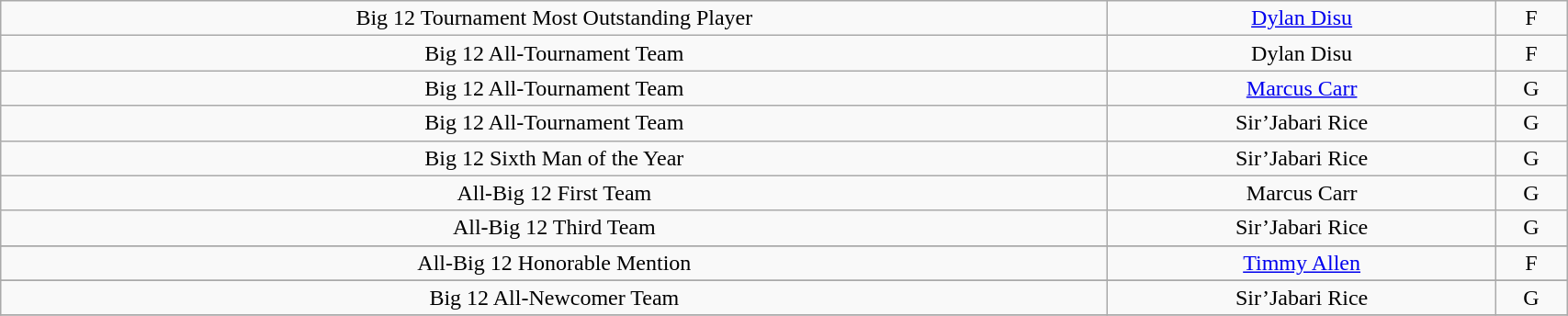<table class="wikitable" style="width: 90%;text-align: center;">
<tr align="center">
<td rowspan="1">Big 12 Tournament Most Outstanding Player</td>
<td><a href='#'>Dylan Disu</a></td>
<td>F</td>
</tr>
<tr align="center">
<td rowspan="1">Big 12 All-Tournament Team</td>
<td>Dylan Disu</td>
<td>F</td>
</tr>
<tr align="center">
<td rowspan="1">Big 12 All-Tournament Team</td>
<td><a href='#'>Marcus Carr</a></td>
<td>G</td>
</tr>
<tr align="center">
<td rowspan="1">Big 12 All-Tournament Team</td>
<td>Sir’Jabari Rice</td>
<td>G</td>
</tr>
<tr align="center">
<td rowspan="1">Big 12 Sixth Man of the Year</td>
<td>Sir’Jabari Rice</td>
<td>G</td>
</tr>
<tr align="center">
<td rowspan="1">All-Big 12 First Team</td>
<td>Marcus Carr</td>
<td>G</td>
</tr>
<tr align="center">
<td rowspan="1">All-Big 12 Third Team</td>
<td>Sir’Jabari Rice</td>
<td>G</td>
</tr>
<tr>
</tr>
<tr align="center">
<td rowspan="1">All-Big 12 Honorable Mention</td>
<td><a href='#'>Timmy Allen</a></td>
<td>F</td>
</tr>
<tr>
</tr>
<tr align="center">
<td rowspan="1">Big 12 All-Newcomer Team</td>
<td>Sir’Jabari Rice</td>
<td>G</td>
</tr>
<tr>
</tr>
</table>
